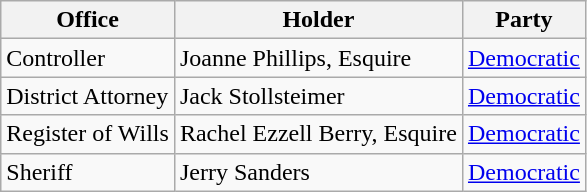<table class="wikitable">
<tr>
<th>Office</th>
<th>Holder</th>
<th>Party</th>
</tr>
<tr>
<td>Controller</td>
<td>Joanne Phillips, Esquire</td>
<td><a href='#'>Democratic</a></td>
</tr>
<tr>
<td>District Attorney</td>
<td>Jack Stollsteimer</td>
<td><a href='#'>Democratic</a></td>
</tr>
<tr>
<td>Register of Wills</td>
<td>Rachel Ezzell Berry, Esquire</td>
<td><a href='#'>Democratic</a></td>
</tr>
<tr>
<td>Sheriff</td>
<td>Jerry Sanders</td>
<td><a href='#'>Democratic</a></td>
</tr>
</table>
